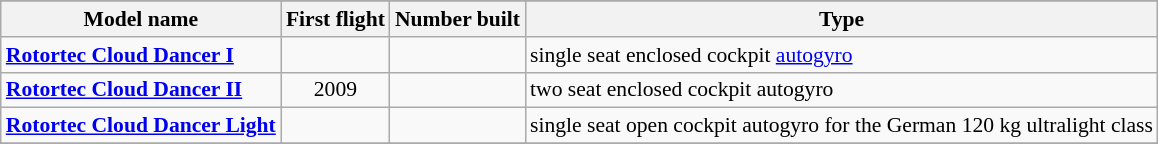<table class="wikitable" align=center style="font-size:90%;">
<tr>
</tr>
<tr style="background:#efefef;">
<th>Model name</th>
<th>First flight</th>
<th>Number built</th>
<th>Type</th>
</tr>
<tr>
<td align=left><strong><a href='#'>Rotortec Cloud Dancer I</a></strong></td>
<td align=center></td>
<td align=center></td>
<td align=left>single seat enclosed cockpit <a href='#'>autogyro</a></td>
</tr>
<tr>
<td align=left><strong><a href='#'>Rotortec Cloud Dancer II</a></strong></td>
<td align=center>2009</td>
<td align=center></td>
<td align=left>two seat enclosed cockpit autogyro</td>
</tr>
<tr>
<td align=left><strong><a href='#'>Rotortec Cloud Dancer Light</a></strong></td>
<td align=center></td>
<td align=center></td>
<td align=left>single seat open cockpit autogyro for the German 120 kg ultralight class</td>
</tr>
<tr>
</tr>
</table>
